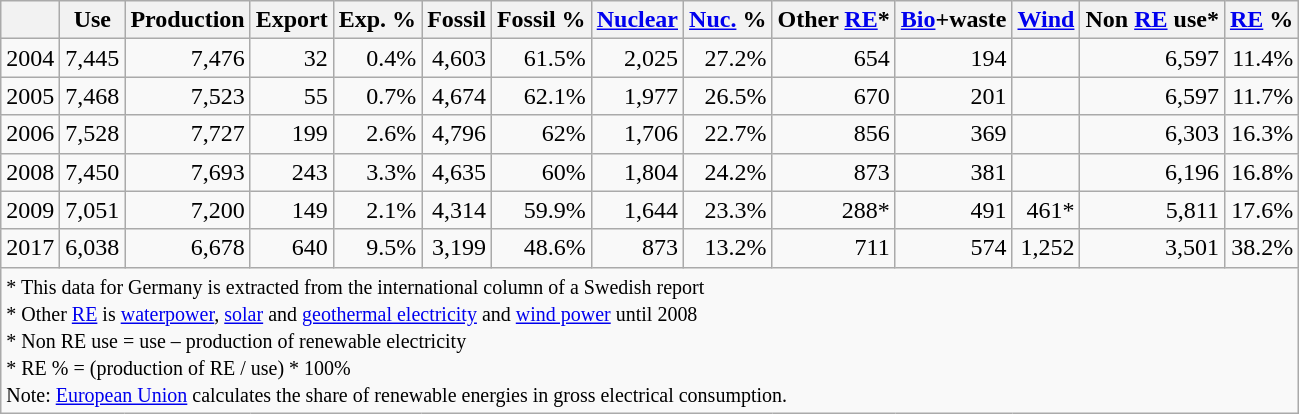<table class="wikitable" style="text-align:right">
<tr>
<th></th>
<th>Use</th>
<th>Production</th>
<th>Export</th>
<th>Exp. %</th>
<th>Fossil</th>
<th>Fossil %</th>
<th><a href='#'>Nuclear</a></th>
<th><a href='#'>Nuc.</a> %</th>
<th>Other <a href='#'>RE</a>*</th>
<th><a href='#'>Bio</a>+waste</th>
<th><a href='#'>Wind</a></th>
<th>Non <a href='#'>RE</a> use*</th>
<th><a href='#'>RE</a> %</th>
</tr>
<tr>
<td align=left>2004</td>
<td>7,445</td>
<td>7,476</td>
<td>32</td>
<td>0.4%</td>
<td>4,603</td>
<td>61.5%</td>
<td>2,025</td>
<td>27.2%</td>
<td>654</td>
<td>194</td>
<td></td>
<td>6,597</td>
<td>11.4%</td>
</tr>
<tr>
<td align=left>2005</td>
<td>7,468</td>
<td>7,523</td>
<td>55</td>
<td>0.7%</td>
<td>4,674</td>
<td>62.1%</td>
<td>1,977</td>
<td>26.5%</td>
<td>670</td>
<td>201</td>
<td></td>
<td>6,597</td>
<td>11.7%</td>
</tr>
<tr>
<td align=left>2006</td>
<td>7,528</td>
<td>7,727</td>
<td>199</td>
<td>2.6%</td>
<td>4,796</td>
<td>62%</td>
<td>1,706</td>
<td>22.7%</td>
<td>856</td>
<td>369</td>
<td></td>
<td>6,303</td>
<td>16.3%</td>
</tr>
<tr>
<td align=left>2008</td>
<td>7,450</td>
<td>7,693</td>
<td>243</td>
<td>3.3%</td>
<td>4,635</td>
<td>60%</td>
<td>1,804</td>
<td>24.2%</td>
<td>873</td>
<td>381</td>
<td></td>
<td>6,196</td>
<td>16.8%</td>
</tr>
<tr>
<td align=left>2009</td>
<td>7,051</td>
<td>7,200</td>
<td>149</td>
<td>2.1%</td>
<td>4,314</td>
<td>59.9%</td>
<td>1,644</td>
<td>23.3%</td>
<td>288*</td>
<td>491</td>
<td>461*</td>
<td>5,811</td>
<td>17.6%</td>
</tr>
<tr>
<td>2017</td>
<td>6,038</td>
<td>6,678</td>
<td>640</td>
<td>9.5%</td>
<td>3,199</td>
<td>48.6%</td>
<td>873</td>
<td>13.2%</td>
<td>711</td>
<td>574</td>
<td>1,252</td>
<td>3,501</td>
<td>38.2%</td>
</tr>
<tr>
<td colspan="14" align="left"><small>* This data for Germany is extracted from the international column of a Swedish report<br>* Other <a href='#'>RE</a> is <a href='#'>waterpower</a>, <a href='#'>solar</a> and <a href='#'>geothermal electricity</a> and <a href='#'>wind power</a> until 2008<br>* Non RE use = use – production of renewable electricity <br> * RE % = (production of RE / use) * 100% <br> Note: <a href='#'>European Union</a> calculates the share of renewable energies in gross electrical consumption.</small></td>
</tr>
</table>
